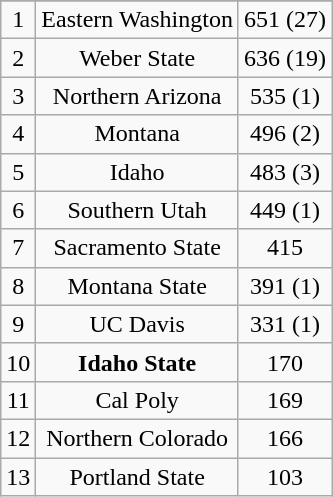<table class="wikitable" style="display: inline-table;">
<tr align="center">
</tr>
<tr align="center">
<td>1</td>
<td>Eastern Washington</td>
<td>651 (27)</td>
</tr>
<tr align="center">
<td>2</td>
<td>Weber State</td>
<td>636 (19)</td>
</tr>
<tr align="center">
<td>3</td>
<td>Northern Arizona</td>
<td>535 (1)</td>
</tr>
<tr align="center">
<td>4</td>
<td>Montana</td>
<td>496 (2)</td>
</tr>
<tr align="center">
<td>5</td>
<td>Idaho</td>
<td>483 (3)</td>
</tr>
<tr align="center">
<td>6</td>
<td>Southern Utah</td>
<td>449 (1)</td>
</tr>
<tr align="center">
<td>7</td>
<td>Sacramento State</td>
<td>415</td>
</tr>
<tr align="center">
<td>8</td>
<td>Montana State</td>
<td>391 (1)</td>
</tr>
<tr align="center">
<td>9</td>
<td>UC Davis</td>
<td>331 (1)</td>
</tr>
<tr align="center">
<td>10</td>
<td><strong>Idaho State</strong></td>
<td>170</td>
</tr>
<tr align="center">
<td>11</td>
<td>Cal Poly</td>
<td>169</td>
</tr>
<tr align="center">
<td>12</td>
<td>Northern Colorado</td>
<td>166</td>
</tr>
<tr align="center">
<td>13</td>
<td>Portland State</td>
<td>103</td>
</tr>
</table>
